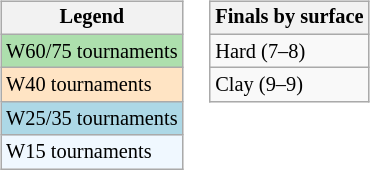<table>
<tr valign=top>
<td><br><table class=wikitable style="font-size:85%">
<tr>
<th>Legend</th>
</tr>
<tr style="background:#addfad;">
<td>W60/75 tournaments</td>
</tr>
<tr style="background:#ffe4c4;">
<td>W40 tournaments</td>
</tr>
<tr style="background:lightblue;">
<td>W25/35 tournaments</td>
</tr>
<tr style="background:#f0f8ff;">
<td>W15 tournaments</td>
</tr>
</table>
</td>
<td><br><table class="wikitable" style=font-size:85%;>
<tr>
<th>Finals by surface</th>
</tr>
<tr>
<td>Hard (7–8)</td>
</tr>
<tr>
<td>Clay (9–9)</td>
</tr>
</table>
</td>
</tr>
</table>
